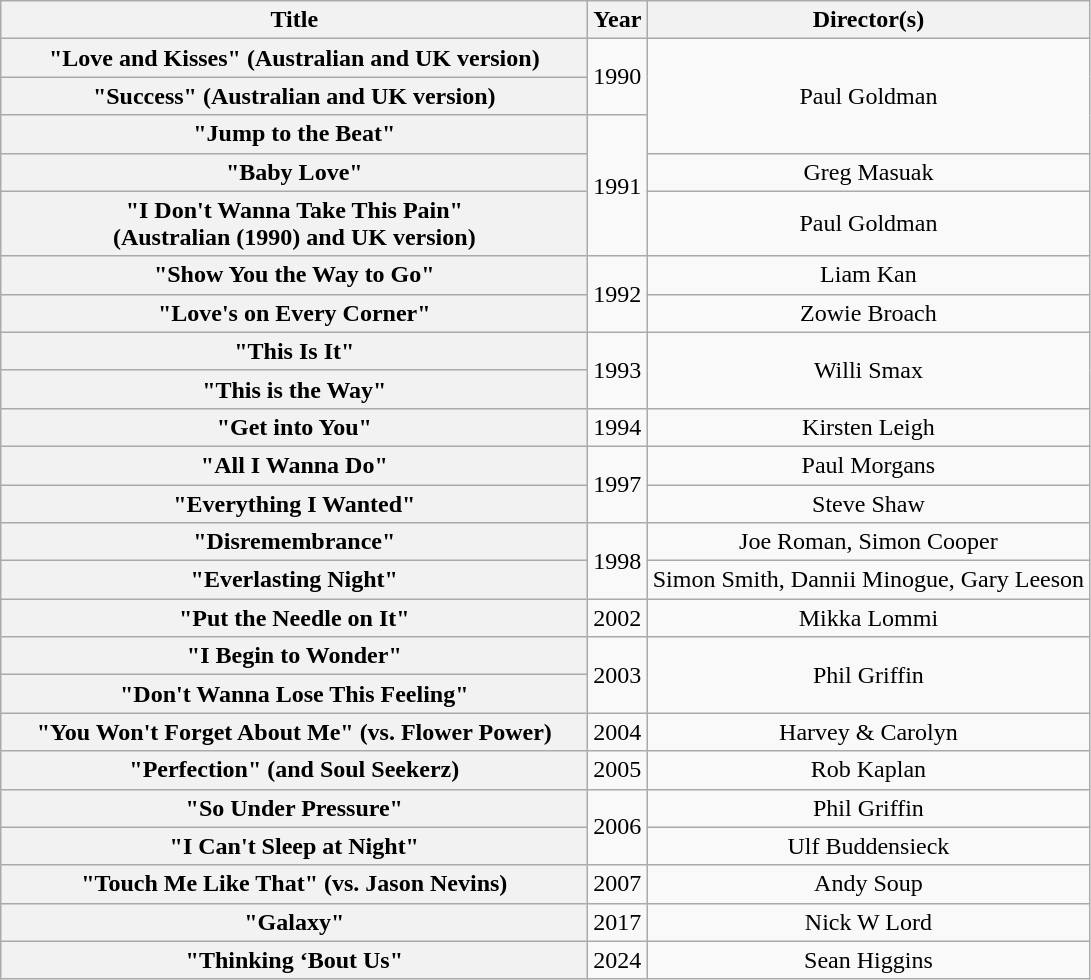<table class="wikitable plainrowheaders" style="text-align:center;">
<tr>
<th scope="col" style="width:24em;">Title</th>
<th scope="col">Year</th>
<th scope="col" style="width:18em;">Director(s)</th>
</tr>
<tr>
<th scope="row">"Love and Kisses" <span>(Australian and UK version)</span></th>
<td rowspan="2">1990</td>
<td rowspan="3">Paul Goldman</td>
</tr>
<tr>
<th scope="row">"Success" <span>(Australian and UK version)</span></th>
</tr>
<tr>
<th scope="row">"Jump to the Beat"</th>
<td rowspan="3">1991</td>
</tr>
<tr>
<th scope="row">"Baby Love"</th>
<td>Greg Masuak</td>
</tr>
<tr>
<th scope="row">"I Don't Wanna Take This Pain"<br><span>(Australian (1990) and UK version)</span></th>
<td>Paul Goldman</td>
</tr>
<tr>
<th scope="row">"Show You the Way to Go"</th>
<td rowspan="2">1992</td>
<td>Liam Kan</td>
</tr>
<tr>
<th scope="row">"Love's on Every Corner"</th>
<td>Zowie Broach</td>
</tr>
<tr>
<th scope="row">"This Is It"</th>
<td rowspan="2">1993</td>
<td rowspan="2">Willi Smax</td>
</tr>
<tr>
<th scope="row">"This is the Way"</th>
</tr>
<tr>
<th scope="row">"Get into You"</th>
<td>1994</td>
<td>Kirsten Leigh</td>
</tr>
<tr>
<th scope="row">"All I Wanna Do"</th>
<td rowspan="2">1997</td>
<td>Paul Morgans</td>
</tr>
<tr>
<th scope="row">"Everything I Wanted"</th>
<td>Steve Shaw</td>
</tr>
<tr>
<th scope="row">"Disremembrance"</th>
<td rowspan="2">1998</td>
<td>Joe Roman, Simon Cooper</td>
</tr>
<tr>
<th scope="row">"Everlasting Night"</th>
<td>Simon Smith, Dannii Minogue, Gary Leeson</td>
</tr>
<tr>
<th scope="row">"Put the Needle on It"</th>
<td>2002</td>
<td>Mikka Lommi</td>
</tr>
<tr>
<th scope="row">"I Begin to Wonder"</th>
<td rowspan="2">2003</td>
<td rowspan="2">Phil Griffin</td>
</tr>
<tr>
<th scope="row">"Don't Wanna Lose This Feeling"</th>
</tr>
<tr>
<th scope="row">"You Won't Forget About Me" <span>(vs. Flower Power)</span></th>
<td>2004</td>
<td>Harvey & Carolyn</td>
</tr>
<tr>
<th scope="row">"Perfection" <span>(and Soul Seekerz)</span></th>
<td>2005</td>
<td>Rob Kaplan</td>
</tr>
<tr>
<th scope="row">"So Under Pressure"</th>
<td rowspan="2">2006</td>
<td>Phil Griffin</td>
</tr>
<tr>
<th scope="row">"I Can't Sleep at Night"</th>
<td>Ulf Buddensieck</td>
</tr>
<tr>
<th scope="row">"Touch Me Like That" <span>(vs. Jason Nevins)</span></th>
<td>2007</td>
<td>Andy Soup</td>
</tr>
<tr>
<th scope="row">"Galaxy"</th>
<td>2017</td>
<td>Nick W Lord</td>
</tr>
<tr>
<th scope="row">"Thinking ‘Bout Us"</th>
<td>2024</td>
<td>Sean Higgins</td>
</tr>
</table>
